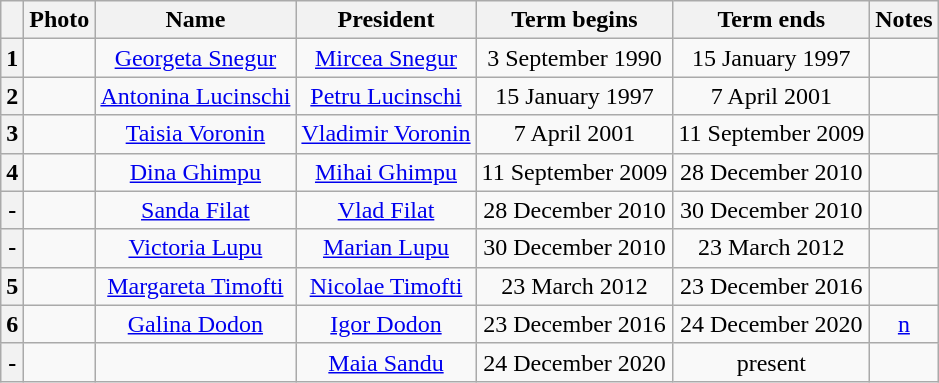<table class="wikitable" style="text-align:center">
<tr>
<th></th>
<th>Photo</th>
<th>Name</th>
<th>President</th>
<th>Term begins</th>
<th>Term ends</th>
<th>Notes</th>
</tr>
<tr>
<th><strong>1</strong></th>
<td></td>
<td><a href='#'>Georgeta Snegur</a></td>
<td><a href='#'>Mircea Snegur</a></td>
<td>3 September 1990</td>
<td>15 January 1997</td>
<td></td>
</tr>
<tr>
<th><strong>2</strong></th>
<td></td>
<td><a href='#'>Antonina Lucinschi</a></td>
<td><a href='#'>Petru Lucinschi</a></td>
<td>15 January 1997</td>
<td>7 April 2001</td>
<td></td>
</tr>
<tr>
<th>3</th>
<td></td>
<td><a href='#'>Taisia Voronin</a></td>
<td><a href='#'>Vladimir Voronin</a></td>
<td>7 April 2001</td>
<td>11 September 2009</td>
<td></td>
</tr>
<tr>
<th><strong>4</strong></th>
<td></td>
<td><a href='#'>Dina Ghimpu</a></td>
<td><a href='#'>Mihai Ghimpu</a></td>
<td>11 September 2009</td>
<td>28 December 2010</td>
<td></td>
</tr>
<tr>
<th><strong>-</strong></th>
<td></td>
<td><a href='#'>Sanda Filat</a></td>
<td><a href='#'>Vlad Filat</a></td>
<td>28 December 2010</td>
<td>30 December 2010</td>
<td></td>
</tr>
<tr>
<th>-</th>
<td></td>
<td><a href='#'>Victoria Lupu</a></td>
<td><a href='#'>Marian Lupu</a></td>
<td>30 December 2010</td>
<td>23 March 2012</td>
<td></td>
</tr>
<tr>
<th>5</th>
<td></td>
<td><a href='#'>Margareta Timofti</a></td>
<td><a href='#'>Nicolae Timofti</a></td>
<td>23 March 2012</td>
<td>23 December 2016</td>
<td></td>
</tr>
<tr>
<th>6</th>
<td></td>
<td><a href='#'>Galina Dodon</a></td>
<td><a href='#'>Igor Dodon</a></td>
<td>23 December 2016</td>
<td>24 December 2020</td>
<td><a href='#'>n</a></td>
</tr>
<tr>
<th>-</th>
<td></td>
<td></td>
<td><a href='#'>Maia Sandu</a></td>
<td>24 December 2020</td>
<td>present</td>
<td></td>
</tr>
</table>
